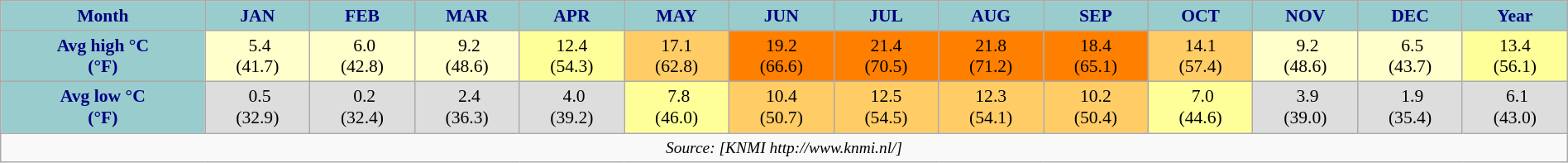<table class="wikitable" style="font-size:90%; width:100%; border:0; text-align:center; line-height:120%;">
<tr>
<th style="background:#9cc; color:navy; height:17px;">Month</th>
<th style="background:#9cc; color:navy;">JAN</th>
<th style="background:#9cc; color:navy;">FEB</th>
<th style="background:#9cc; color:navy;">MAR</th>
<th style="background:#9cc; color:navy;">APR</th>
<th style="background:#9cc; color:navy;">MAY</th>
<th style="background:#9cc; color:navy;">JUN</th>
<th style="background:#9cc; color:navy;">JUL</th>
<th style="background:#9cc; color:navy;">AUG</th>
<th style="background:#9cc; color:navy;">SEP</th>
<th style="background:#9cc; color:navy;">OCT</th>
<th style="background:#9cc; color:navy;">NOV</th>
<th style="background:#9cc; color:navy;">DEC</th>
<th style="background:#9cc; color:navy;">Year</th>
</tr>
<tr>
<th style="background:#9cc; color:navy;">Avg high °C <br>(°F)</th>
<td style="background:#ffc; color:#000;"> 5.4 <br>(41.7)</td>
<td style="background:#ffc; color:#000;"> 6.0 <br>(42.8)</td>
<td style="background:#ffc; color:#000;"> 9.2 <br>(48.6)</td>
<td style="background:#ff9; color:#000;">12.4 <br>(54.3)</td>
<td style="background:#fc6; color:#000;">17.1 <br>(62.8)</td>
<td style="background:#ff8000; color:#000;">19.2 <br>(66.6)</td>
<td style="background:#ff8000; color:#000;">21.4 <br>(70.5)</td>
<td style="background:#ff8000; color:#000;">21.8 <br>(71.2)</td>
<td style="background:#ff8000; color:#000;">18.4 <br>(65.1)</td>
<td style="background:#fc6; color:#000;">14.1 <br>(57.4)</td>
<td style="background:#ffc; color:#000;"> 9.2 <br>(48.6)</td>
<td style="background:#ffc; color:#000;"> 6.5 <br>(43.7)</td>
<td style="background:#ff9; color:#000;">13.4 <br>(56.1)</td>
</tr>
<tr>
<th style="background:#9cc; color:navy; height:16px;">Avg low °C <br>(°F)</th>
<td style="background:#ddd; color:black;"> 0.5 <br>(32.9)</td>
<td style="background:#ddd; color:black;"> 0.2 <br>(32.4)</td>
<td style="background:#ddd; color:black;"> 2.4 <br>(36.3)</td>
<td style="background:#ddd; color:black;"> 4.0 <br>(39.2)</td>
<td style="background:#ff9; color:black;"> 7.8 <br>(46.0)</td>
<td style="background:#fc6; color:black;">10.4 <br>(50.7)</td>
<td style="background:#fc6; color:black;">12.5 <br>(54.5)</td>
<td style="background:#fc6; color:black;">12.3 <br>(54.1)</td>
<td style="background:#fc6; color:black;">10.2 <br>(50.4)</td>
<td style="background:#ff9; color:black;"> 7.0 <br>(44.6)</td>
<td style="background:#ddd; color:black;"> 3.9 <br>(39.0)</td>
<td style="background:#ddd; color:black;"> 1.9 <br>(35.4)</td>
<td style="background:#ddd; color:black;"> 6.1 <br>(43.0)</td>
</tr>
<tr>
<td colspan="14" style="text-align:center;font-size:90%;"><em>Source: [KNMI http://www.knmi.nl/]</em></td>
</tr>
</table>
